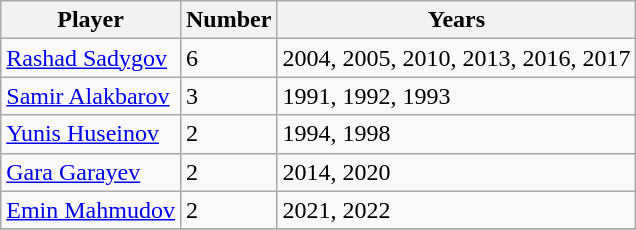<table class="wikitable plainrowheaders sortable">
<tr>
<th scope=col>Player</th>
<th scope=col>Number</th>
<th scope=col>Years</th>
</tr>
<tr>
<td><a href='#'>Rashad Sadygov</a></td>
<td>6</td>
<td>2004, 2005, 2010, 2013, 2016, 2017</td>
</tr>
<tr>
<td><a href='#'>Samir Alakbarov</a></td>
<td>3</td>
<td>1991, 1992, 1993</td>
</tr>
<tr>
<td><a href='#'>Yunis Huseinov</a></td>
<td>2</td>
<td>1994, 1998</td>
</tr>
<tr>
<td><a href='#'>Gara Garayev</a></td>
<td>2</td>
<td>2014, 2020</td>
</tr>
<tr>
<td><a href='#'>Emin Mahmudov</a></td>
<td>2</td>
<td>2021, 2022</td>
</tr>
<tr>
</tr>
</table>
